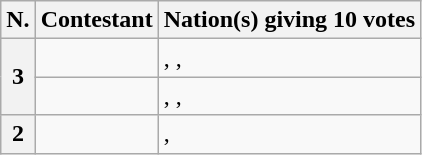<table class="wikitable plainrowheaders">
<tr>
<th scope="col">N.</th>
<th scope="col">Contestant</th>
<th scope="col">Nation(s) giving 10 votes</th>
</tr>
<tr>
<th scope="row" rowspan="2">3</th>
<td><strong></strong></td>
<td>, , </td>
</tr>
<tr>
<td></td>
<td>, , </td>
</tr>
<tr>
<th scope="row">2</th>
<td></td>
<td>, </td>
</tr>
</table>
